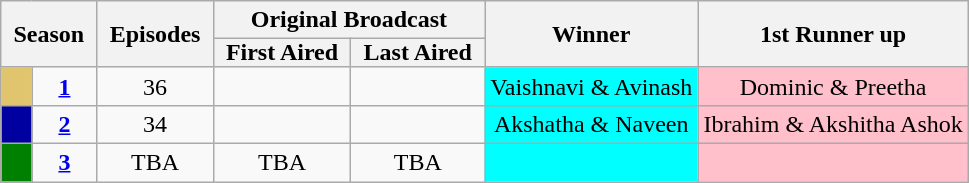<table class="wikitable" style="text-align:center">
<tr>
<th style="padding: 0 8px" colspan="2" rowspan="2">Season</th>
<th style="padding: 0 8px" rowspan="2">Episodes</th>
<th colspan="2">Original Broadcast</th>
<th rowspan="2">Winner</th>
<th rowspan="2">1st Runner up</th>
</tr>
<tr>
<th style="padding: 0 8px">First Aired</th>
<th style="padding: 0 8px">Last Aired</th>
</tr>
<tr>
<td style="background:#E0C56E"></td>
<td align="center"><strong><a href='#'>1</a></strong></td>
<td>36</td>
<td align="center"></td>
<td></td>
<td style="background:cyan;">Vaishnavi & Avinash</td>
<td style="background:pink;">Dominic & Preetha</td>
</tr>
<tr>
<td style="background:#0000A0"></td>
<td align="center"><strong><a href='#'>2</a></strong></td>
<td>34</td>
<td align="center"></td>
<td></td>
<td style="background:cyan;">Akshatha & Naveen</td>
<td style="background:pink;">Ibrahim & Akshitha Ashok</td>
</tr>
<tr>
<td style="background:green"></td>
<td align="center"><strong><a href='#'>3</a></strong></td>
<td>TBA</td>
<td align="center">TBA</td>
<td>TBA</td>
<td style="background:cyan;"></td>
<td style="background:pink;"></td>
</tr>
</table>
